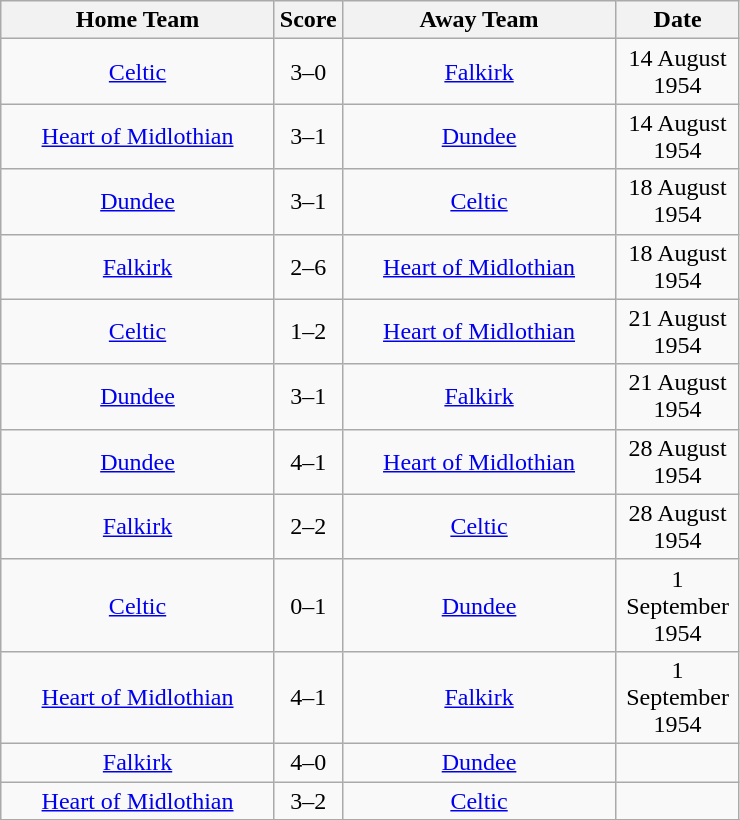<table class="wikitable" style="text-align:center;">
<tr>
<th width=175>Home Team</th>
<th width=20>Score</th>
<th width=175>Away Team</th>
<th width= 75>Date</th>
</tr>
<tr>
<td><a href='#'>Celtic</a></td>
<td>3–0</td>
<td><a href='#'>Falkirk</a></td>
<td>14 August 1954</td>
</tr>
<tr>
<td><a href='#'>Heart of Midlothian</a></td>
<td>3–1</td>
<td><a href='#'>Dundee</a></td>
<td>14 August 1954</td>
</tr>
<tr>
<td><a href='#'>Dundee</a></td>
<td>3–1</td>
<td><a href='#'>Celtic</a></td>
<td>18 August 1954</td>
</tr>
<tr>
<td><a href='#'>Falkirk</a></td>
<td>2–6</td>
<td><a href='#'>Heart of Midlothian</a></td>
<td>18 August 1954</td>
</tr>
<tr>
<td><a href='#'>Celtic</a></td>
<td>1–2</td>
<td><a href='#'>Heart of Midlothian</a></td>
<td>21 August 1954</td>
</tr>
<tr>
<td><a href='#'>Dundee</a></td>
<td>3–1</td>
<td><a href='#'>Falkirk</a></td>
<td>21 August 1954</td>
</tr>
<tr>
<td><a href='#'>Dundee</a></td>
<td>4–1</td>
<td><a href='#'>Heart of Midlothian</a></td>
<td>28 August 1954</td>
</tr>
<tr>
<td><a href='#'>Falkirk</a></td>
<td>2–2</td>
<td><a href='#'>Celtic</a></td>
<td>28 August 1954</td>
</tr>
<tr>
<td><a href='#'>Celtic</a></td>
<td>0–1</td>
<td><a href='#'>Dundee</a></td>
<td>1 September 1954</td>
</tr>
<tr>
<td><a href='#'>Heart of Midlothian</a></td>
<td>4–1</td>
<td><a href='#'>Falkirk</a></td>
<td>1 September 1954</td>
</tr>
<tr>
<td><a href='#'>Falkirk</a></td>
<td>4–0</td>
<td><a href='#'>Dundee</a></td>
<td></td>
</tr>
<tr>
<td><a href='#'>Heart of Midlothian</a></td>
<td>3–2</td>
<td><a href='#'>Celtic</a></td>
<td></td>
</tr>
<tr>
</tr>
</table>
